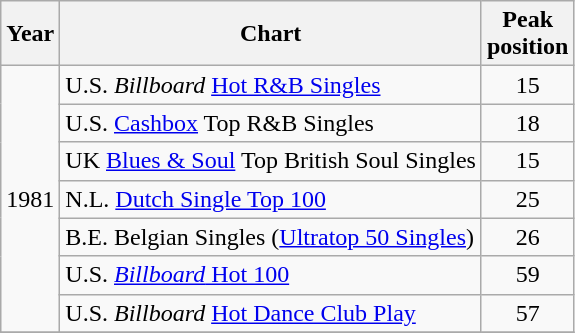<table class="wikitable sortable">
<tr>
<th>Year</th>
<th>Chart</th>
<th>Peak<br>position</th>
</tr>
<tr>
<td rowspan="7">1981</td>
<td>U.S. <em>Billboard</em> <a href='#'>Hot R&B Singles</a></td>
<td align="center">15</td>
</tr>
<tr>
<td>U.S. <a href='#'>Cashbox</a> Top R&B Singles</td>
<td align="center">18</td>
</tr>
<tr>
<td>UK <a href='#'>Blues & Soul</a> Top British Soul Singles</td>
<td align="center">15</td>
</tr>
<tr>
<td>N.L. <a href='#'>Dutch Single Top 100</a></td>
<td align="center">25</td>
</tr>
<tr>
<td>B.E. Belgian Singles (<a href='#'>Ultratop 50 Singles</a>)</td>
<td align="center">26</td>
</tr>
<tr>
<td>U.S. <a href='#'><em>Billboard</em> Hot 100</a></td>
<td align="center">59</td>
</tr>
<tr>
<td>U.S. <em>Billboard</em> <a href='#'>Hot Dance Club Play</a></td>
<td align="center">57</td>
</tr>
<tr>
</tr>
</table>
